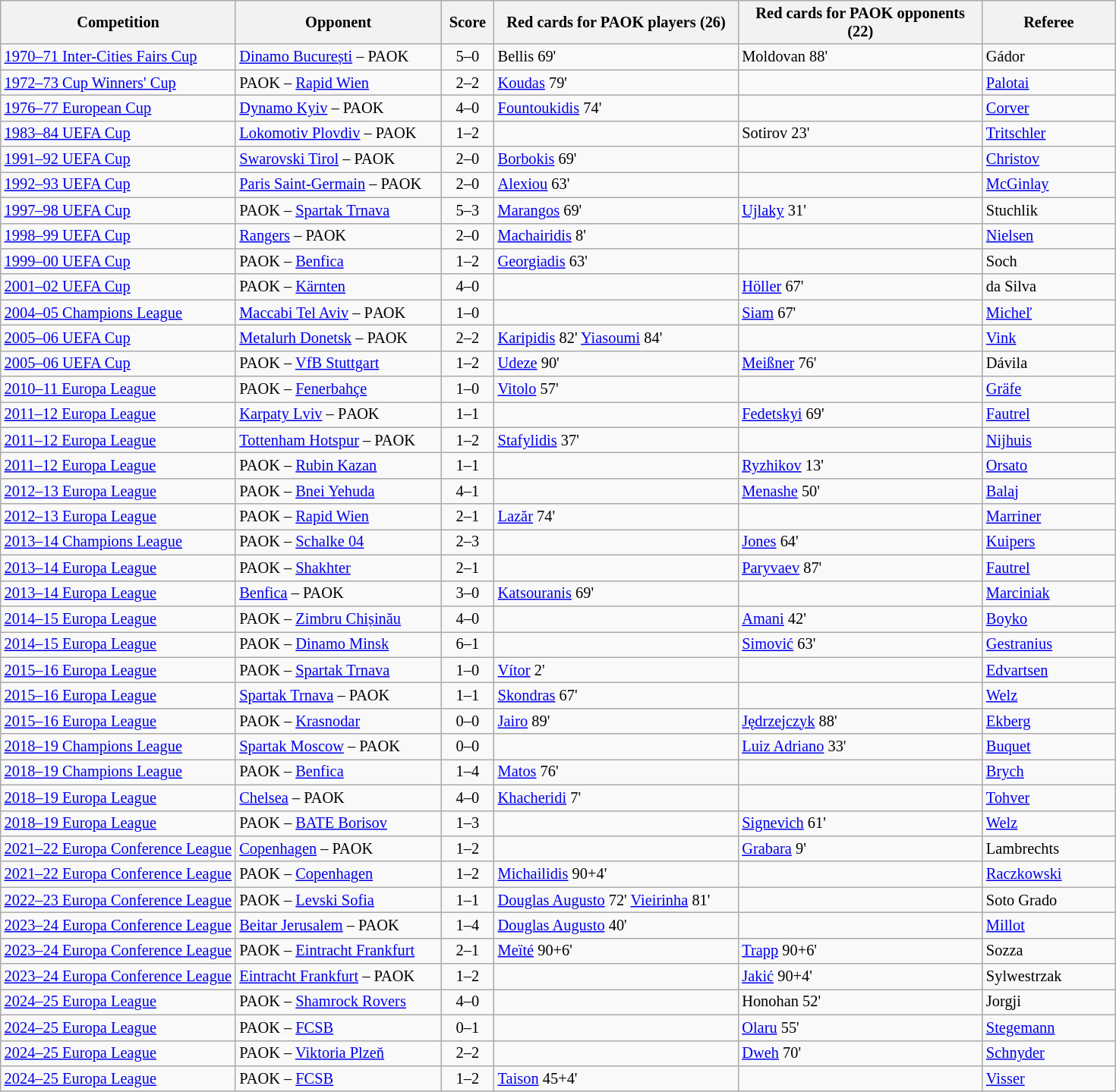<table class="wikitable" style="text-align: left; font-size:85%">
<tr>
<th style="width:200px;">Competition</th>
<th style="width:174px;">Opponent</th>
<th style="width:40px;">Score</th>
<th style="width:208px;">Red cards for PAOK players (26)</th>
<th style="width:208px;">Red cards for PAOK opponents (22)</th>
<th style="width:110px;">Referee</th>
</tr>
<tr>
<td><a href='#'>1970–71 Inter-Cities Fairs Cup</a></td>
<td> <a href='#'>Dinamo București</a> – PAOK</td>
<td align=center>5–0</td>
<td> Bellis 69'</td>
<td> Moldovan 88'</td>
<td> Gádor</td>
</tr>
<tr>
<td><a href='#'>1972–73 Cup Winners' Cup</a></td>
<td> PAOK – <a href='#'>Rapid Wien</a></td>
<td align=center>2–2</td>
<td> <a href='#'>Koudas</a> 79'</td>
<td></td>
<td> <a href='#'>Palotai</a></td>
</tr>
<tr>
<td><a href='#'>1976–77 European Cup</a></td>
<td> <a href='#'>Dynamo Kyiv</a> – PAOK</td>
<td align=center>4–0</td>
<td> <a href='#'>Fountoukidis</a> 74'</td>
<td></td>
<td> <a href='#'>Corver</a></td>
</tr>
<tr>
<td><a href='#'>1983–84 UEFA Cup</a></td>
<td> <a href='#'>Lokomotiv Plovdiv</a> – PAOK</td>
<td align=center>1–2</td>
<td></td>
<td> Sotirov 23'</td>
<td> <a href='#'>Tritschler</a></td>
</tr>
<tr>
<td><a href='#'>1991–92 UEFA Cup</a></td>
<td> <a href='#'>Swarovski Tirol</a> – PAOK</td>
<td align=center>2–0</td>
<td> <a href='#'>Borbokis</a> 69'</td>
<td></td>
<td> <a href='#'>Christov</a></td>
</tr>
<tr>
<td><a href='#'>1992–93 UEFA Cup</a></td>
<td> <a href='#'>Paris Saint-Germain</a> – PAOK</td>
<td align=center>2–0</td>
<td> <a href='#'>Alexiou</a> 63'</td>
<td></td>
<td> <a href='#'>McGinlay</a></td>
</tr>
<tr>
<td><a href='#'>1997–98 UEFA Cup</a></td>
<td> PAOK – <a href='#'>Spartak Trnava</a></td>
<td align=center>5–3</td>
<td> <a href='#'>Marangos</a> 69'</td>
<td> <a href='#'>Ujlaky</a> 31'</td>
<td> Stuchlik</td>
</tr>
<tr>
<td><a href='#'>1998–99 UEFA Cup</a></td>
<td> <a href='#'>Rangers</a> – PAOK</td>
<td align=center>2–0</td>
<td> <a href='#'>Machairidis</a> 8'</td>
<td></td>
<td> <a href='#'>Nielsen</a></td>
</tr>
<tr>
<td><a href='#'>1999–00 UEFA Cup</a></td>
<td> PAOK – <a href='#'>Benfica</a></td>
<td align=center>1–2</td>
<td> <a href='#'>Georgiadis</a> 63'</td>
<td></td>
<td> Soch</td>
</tr>
<tr>
<td><a href='#'>2001–02 UEFA Cup</a></td>
<td> PAOK – <a href='#'>Kärnten</a></td>
<td align=center>4–0</td>
<td></td>
<td> <a href='#'>Höller</a> 67'</td>
<td> da Silva</td>
</tr>
<tr>
<td><a href='#'>2004–05 Champions League</a></td>
<td> <a href='#'>Maccabi Tel Aviv</a> – PΑΟΚ</td>
<td align=center>1–0</td>
<td></td>
<td> <a href='#'>Siam</a> 67'</td>
<td> <a href='#'>Micheľ</a></td>
</tr>
<tr>
<td><a href='#'>2005–06 UEFA Cup</a></td>
<td> <a href='#'>Metalurh Donetsk</a> – PAOK</td>
<td align=center>2–2</td>
<td> <a href='#'>Karipidis</a> 82'  <a href='#'>Yiasoumi</a> 84'</td>
<td></td>
<td> <a href='#'>Vink</a></td>
</tr>
<tr>
<td><a href='#'>2005–06 UEFA Cup</a></td>
<td> PAOK – <a href='#'>VfB Stuttgart</a></td>
<td align=center>1–2</td>
<td> <a href='#'>Udeze</a> 90'</td>
<td> <a href='#'>Meißner</a> 76'</td>
<td> Dávila</td>
</tr>
<tr>
<td><a href='#'>2010–11 Europa League</a></td>
<td> PAOK – <a href='#'>Fenerbahçe</a></td>
<td align=center>1–0</td>
<td> <a href='#'>Vitolo</a> 57'</td>
<td></td>
<td> <a href='#'>Gräfe</a></td>
</tr>
<tr>
<td><a href='#'>2011–12 Europa League</a></td>
<td> <a href='#'>Karpaty Lviv</a> – PΑΟΚ</td>
<td align=center>1–1</td>
<td></td>
<td> <a href='#'>Fedetskyi</a> 69'</td>
<td> <a href='#'>Fautrel</a></td>
</tr>
<tr>
<td><a href='#'>2011–12 Europa League</a></td>
<td> <a href='#'>Tottenham Hotspur</a> – PAOK</td>
<td align=center>1–2</td>
<td> <a href='#'>Stafylidis</a> 37'</td>
<td></td>
<td> <a href='#'>Nijhuis</a></td>
</tr>
<tr>
<td><a href='#'>2011–12 Europa League</a></td>
<td> PAOK – <a href='#'>Rubin Kazan</a></td>
<td align=center>1–1</td>
<td></td>
<td> <a href='#'>Ryzhikov</a> 13'</td>
<td> <a href='#'>Orsato</a></td>
</tr>
<tr>
<td><a href='#'>2012–13 Europa League</a></td>
<td> PAOK – <a href='#'>Bnei Yehuda</a></td>
<td align=center>4–1</td>
<td></td>
<td> <a href='#'>Menashe</a> 50'</td>
<td> <a href='#'>Balaj</a></td>
</tr>
<tr>
<td><a href='#'>2012–13 Europa League</a></td>
<td> PAOK – <a href='#'>Rapid Wien</a></td>
<td align=center>2–1</td>
<td> <a href='#'>Lazăr</a> 74'</td>
<td></td>
<td> <a href='#'>Marriner</a></td>
</tr>
<tr>
<td><a href='#'>2013–14 Champions League</a></td>
<td> PAOK – <a href='#'>Schalke 04</a></td>
<td align=center>2–3</td>
<td></td>
<td> <a href='#'>Jones</a> 64'</td>
<td> <a href='#'>Kuipers</a></td>
</tr>
<tr>
<td><a href='#'>2013–14 Europa League</a></td>
<td> PAOK – <a href='#'>Shakhter</a></td>
<td align=center>2–1</td>
<td></td>
<td> <a href='#'>Paryvaev</a> 87'</td>
<td> <a href='#'>Fautrel</a></td>
</tr>
<tr>
<td><a href='#'>2013–14 Europa League</a></td>
<td> <a href='#'>Benfica</a> – PAOK</td>
<td align=center>3–0</td>
<td> <a href='#'>Katsouranis</a> 69'</td>
<td></td>
<td> <a href='#'>Marciniak</a></td>
</tr>
<tr>
<td><a href='#'>2014–15 Europa League</a></td>
<td> PAOK – <a href='#'>Zimbru Chișinău</a></td>
<td align=center>4–0</td>
<td></td>
<td> <a href='#'>Amani</a> 42'</td>
<td> <a href='#'>Boyko</a></td>
</tr>
<tr>
<td><a href='#'>2014–15 Europa League</a></td>
<td> PAOK – <a href='#'>Dinamo Minsk</a></td>
<td align=center>6–1</td>
<td></td>
<td> <a href='#'>Simović</a> 63'</td>
<td> <a href='#'>Gestranius</a></td>
</tr>
<tr>
<td><a href='#'>2015–16 Europa League</a></td>
<td> PAOK – <a href='#'>Spartak Trnava</a></td>
<td align=center>1–0</td>
<td> <a href='#'>Vítor</a> 2'</td>
<td></td>
<td> <a href='#'>Edvartsen</a></td>
</tr>
<tr>
<td><a href='#'>2015–16 Europa League</a></td>
<td> <a href='#'>Spartak Trnava</a> – PAOK</td>
<td align=center>1–1</td>
<td> <a href='#'>Skondras</a> 67'</td>
<td></td>
<td> <a href='#'>Welz</a></td>
</tr>
<tr>
<td><a href='#'>2015–16 Europa League</a></td>
<td> PAOK – <a href='#'>Krasnodar</a></td>
<td align=center>0–0</td>
<td> <a href='#'>Jairo</a> 89'</td>
<td> <a href='#'>Jędrzejczyk</a> 88'</td>
<td> <a href='#'>Ekberg</a></td>
</tr>
<tr>
<td><a href='#'>2018–19 Champions League</a></td>
<td> <a href='#'>Spartak Moscow</a> – PAOK</td>
<td align=center>0–0</td>
<td></td>
<td> <a href='#'>Luiz Adriano</a> 33'</td>
<td> <a href='#'>Buquet</a></td>
</tr>
<tr>
<td><a href='#'>2018–19 Champions League</a></td>
<td> PAOK – <a href='#'>Benfica</a></td>
<td align=center>1–4</td>
<td> <a href='#'>Matos</a> 76'</td>
<td></td>
<td> <a href='#'>Brych</a></td>
</tr>
<tr>
<td><a href='#'>2018–19 Europa League</a></td>
<td> <a href='#'>Chelsea</a> – PAOK</td>
<td align=center>4–0</td>
<td> <a href='#'>Khacheridi</a> 7'</td>
<td></td>
<td> <a href='#'>Tohver</a></td>
</tr>
<tr>
<td><a href='#'>2018–19 Europa League</a></td>
<td> PAOK – <a href='#'>BATE Borisov</a></td>
<td align=center>1–3</td>
<td></td>
<td> <a href='#'>Signevich</a> 61'</td>
<td> <a href='#'>Welz</a></td>
</tr>
<tr>
<td><a href='#'>2021–22 Europa Conference League</a></td>
<td> <a href='#'>Copenhagen</a> – PAOK</td>
<td align=center>1–2</td>
<td></td>
<td> <a href='#'>Grabara</a> 9'</td>
<td> Lambrechts</td>
</tr>
<tr>
<td><a href='#'>2021–22 Europa Conference League</a></td>
<td> PAOK – <a href='#'>Copenhagen</a></td>
<td align=center>1–2</td>
<td> <a href='#'>Michailidis</a> 90+4'</td>
<td></td>
<td> <a href='#'>Raczkowski</a></td>
</tr>
<tr>
<td><a href='#'>2022–23 Europa Conference League</a></td>
<td> PAOK – <a href='#'>Levski Sofia</a></td>
<td align=center>1–1</td>
<td> <a href='#'>Douglas Augusto</a> 72'  <a href='#'>Vieirinha</a> 81'</td>
<td></td>
<td> Soto Grado</td>
</tr>
<tr>
<td><a href='#'>2023–24 Europa Conference League</a></td>
<td> <a href='#'>Beitar Jerusalem</a> – PAOK</td>
<td align=center>1–4</td>
<td> <a href='#'>Douglas Augusto</a> 40'</td>
<td></td>
<td> <a href='#'>Millot</a></td>
</tr>
<tr>
<td><a href='#'>2023–24 Europa Conference League</a></td>
<td> PAOK – <a href='#'>Eintracht Frankfurt</a></td>
<td align=center>2–1</td>
<td> <a href='#'>Meïté</a> 90+6'</td>
<td> <a href='#'>Trapp</a> 90+6'</td>
<td> Sozza</td>
</tr>
<tr>
<td><a href='#'>2023–24 Europa Conference League</a></td>
<td> <a href='#'>Eintracht Frankfurt</a> – PAOK</td>
<td align=center>1–2</td>
<td></td>
<td> <a href='#'>Jakić</a> 90+4'</td>
<td> Sylwestrzak</td>
</tr>
<tr>
<td><a href='#'>2024–25 Europa League</a></td>
<td> PAOK – <a href='#'>Shamrock Rovers</a></td>
<td align=center>4–0</td>
<td></td>
<td> Honohan 52'</td>
<td> Jorgji</td>
</tr>
<tr>
<td><a href='#'>2024–25 Europa League</a></td>
<td> PAOK – <a href='#'>FCSB</a></td>
<td align=center>0–1</td>
<td></td>
<td> <a href='#'>Olaru</a> 55'</td>
<td> <a href='#'>Stegemann</a></td>
</tr>
<tr>
<td><a href='#'>2024–25 Europa League</a></td>
<td> PAOK – <a href='#'>Viktoria Plzeň</a></td>
<td align=center>2–2</td>
<td></td>
<td> <a href='#'>Dweh</a> 70'</td>
<td> <a href='#'>Schnyder</a></td>
</tr>
<tr>
<td><a href='#'>2024–25 Europa League</a></td>
<td> PAOK – <a href='#'>FCSB</a></td>
<td align=center>1–2</td>
<td> <a href='#'>Taison</a> 45+4'</td>
<td></td>
<td> <a href='#'>Visser</a></td>
</tr>
</table>
